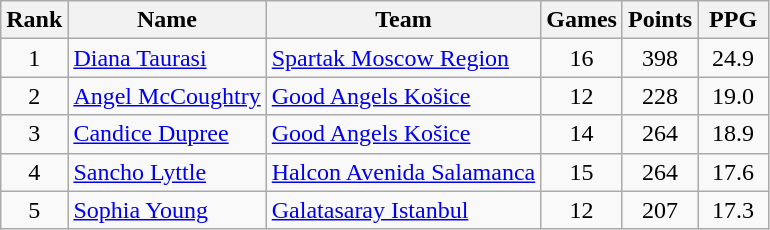<table class="wikitable" style="text-align: center;">
<tr>
<th>Rank</th>
<th>Name</th>
<th>Team</th>
<th>Games</th>
<th>Points</th>
<th width=40>PPG</th>
</tr>
<tr>
<td>1</td>
<td align="left"> <a href='#'>Diana Taurasi</a></td>
<td align=left> <a href='#'>Spartak Moscow Region</a></td>
<td>16</td>
<td>398</td>
<td>24.9</td>
</tr>
<tr>
<td>2</td>
<td align="left"> <a href='#'>Angel McCoughtry</a></td>
<td align=left> <a href='#'>Good Angels Košice</a></td>
<td>12</td>
<td>228</td>
<td>19.0</td>
</tr>
<tr>
<td>3</td>
<td align="left"> <a href='#'>Candice Dupree</a></td>
<td align=left> <a href='#'>Good Angels Košice</a></td>
<td>14</td>
<td>264</td>
<td>18.9</td>
</tr>
<tr>
<td>4</td>
<td align="left"> <a href='#'>Sancho Lyttle</a></td>
<td align=left> <a href='#'>Halcon Avenida Salamanca</a></td>
<td>15</td>
<td>264</td>
<td>17.6</td>
</tr>
<tr>
<td>5</td>
<td align="left"> <a href='#'>Sophia Young</a></td>
<td align=left> <a href='#'>Galatasaray Istanbul</a></td>
<td>12</td>
<td>207</td>
<td>17.3</td>
</tr>
</table>
